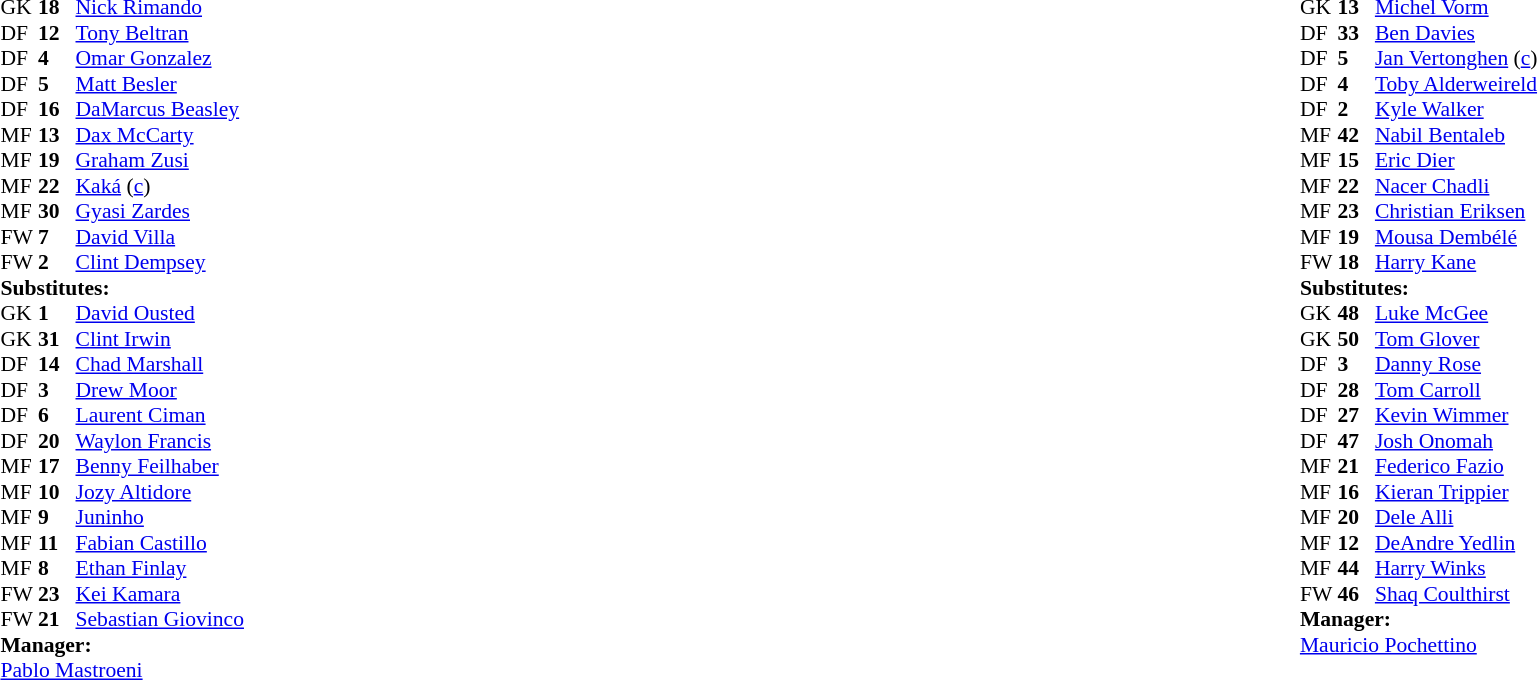<table width="100%">
<tr>
<td valign="top" width="50%"><br><table style="font-size: 90%" cellspacing="0" cellpadding="0">
<tr>
<td colspan="4"></td>
</tr>
<tr>
<th width=25></th>
<th width=25></th>
</tr>
<tr>
<td>GK</td>
<td><strong>18</strong></td>
<td> <a href='#'>Nick Rimando</a></td>
<td></td>
<td></td>
</tr>
<tr>
<td>DF</td>
<td><strong>12</strong></td>
<td> <a href='#'>Tony Beltran</a></td>
<td></td>
<td></td>
</tr>
<tr>
<td>DF</td>
<td><strong>4</strong></td>
<td> <a href='#'>Omar Gonzalez</a></td>
<td></td>
<td></td>
</tr>
<tr>
<td>DF</td>
<td><strong>5</strong></td>
<td> <a href='#'>Matt Besler</a></td>
<td></td>
<td></td>
</tr>
<tr>
<td>DF</td>
<td><strong>16</strong></td>
<td> <a href='#'>DaMarcus Beasley</a></td>
<td></td>
<td></td>
</tr>
<tr>
<td>MF</td>
<td><strong>13</strong></td>
<td> <a href='#'>Dax McCarty</a></td>
<td></td>
<td></td>
</tr>
<tr>
<td>MF</td>
<td><strong>19</strong></td>
<td> <a href='#'>Graham Zusi</a></td>
<td></td>
<td></td>
</tr>
<tr>
<td>MF</td>
<td><strong>22</strong></td>
<td> <a href='#'>Kaká</a> (<a href='#'>c</a>)</td>
<td></td>
<td></td>
</tr>
<tr>
<td>MF</td>
<td><strong>30</strong></td>
<td> <a href='#'>Gyasi Zardes</a></td>
<td></td>
<td></td>
</tr>
<tr>
<td>FW</td>
<td><strong>7</strong></td>
<td> <a href='#'>David Villa</a></td>
<td></td>
<td></td>
</tr>
<tr>
<td>FW</td>
<td><strong>2</strong></td>
<td> <a href='#'>Clint Dempsey</a></td>
<td></td>
<td></td>
</tr>
<tr>
<td colspan=3><strong>Substitutes:</strong></td>
</tr>
<tr>
<td>GK</td>
<td><strong>1</strong></td>
<td> <a href='#'>David Ousted</a></td>
<td></td>
<td></td>
</tr>
<tr>
<td>GK</td>
<td><strong>31</strong></td>
<td> <a href='#'>Clint Irwin</a></td>
</tr>
<tr>
<td>DF</td>
<td><strong>14</strong></td>
<td> <a href='#'>Chad Marshall</a></td>
<td></td>
<td></td>
</tr>
<tr>
<td>DF</td>
<td><strong>3</strong></td>
<td> <a href='#'>Drew Moor</a></td>
<td></td>
<td></td>
</tr>
<tr>
<td>DF</td>
<td><strong>6</strong></td>
<td> <a href='#'>Laurent Ciman</a></td>
<td></td>
<td></td>
</tr>
<tr>
<td>DF</td>
<td><strong>20</strong></td>
<td> <a href='#'>Waylon Francis</a></td>
<td></td>
<td></td>
</tr>
<tr>
<td>MF</td>
<td><strong>17</strong></td>
<td> <a href='#'>Benny Feilhaber</a></td>
<td></td>
<td></td>
</tr>
<tr>
<td>MF</td>
<td><strong>10</strong></td>
<td> <a href='#'>Jozy Altidore</a></td>
<td></td>
<td></td>
<td></td>
</tr>
<tr>
<td>MF</td>
<td><strong>9</strong></td>
<td> <a href='#'>Juninho</a></td>
<td></td>
<td></td>
</tr>
<tr>
<td>MF</td>
<td><strong>11</strong></td>
<td> <a href='#'>Fabian Castillo</a></td>
<td></td>
<td></td>
</tr>
<tr>
<td>MF</td>
<td><strong>8</strong></td>
<td> <a href='#'>Ethan Finlay</a></td>
<td></td>
<td></td>
</tr>
<tr>
<td>FW</td>
<td><strong>23</strong></td>
<td> <a href='#'>Kei Kamara</a></td>
<td></td>
<td></td>
</tr>
<tr>
<td>FW</td>
<td><strong>21</strong></td>
<td> <a href='#'>Sebastian Giovinco</a></td>
<td></td>
<td></td>
<td></td>
</tr>
<tr>
<td colspan=3><strong>Manager:</strong></td>
</tr>
<tr>
<td colspan=4> <a href='#'>Pablo Mastroeni</a></td>
</tr>
</table>
</td>
<td valign="top"></td>
<td valign="top" width="50%"><br><table style="font-size: 90%" cellspacing="0" cellpadding="0" align=center>
<tr>
<td colspan="4"></td>
</tr>
<tr>
<th width=25></th>
<th width=25></th>
</tr>
<tr>
<td>GK</td>
<td><strong>13 </strong></td>
<td> <a href='#'>Michel Vorm</a></td>
<td></td>
<td></td>
</tr>
<tr>
<td>DF</td>
<td><strong>33 </strong></td>
<td> <a href='#'>Ben Davies</a></td>
<td></td>
<td></td>
</tr>
<tr>
<td>DF</td>
<td><strong>5 </strong></td>
<td> <a href='#'>Jan Vertonghen</a> (<a href='#'>c</a>)</td>
<td></td>
<td></td>
</tr>
<tr>
<td>DF</td>
<td><strong>4 </strong></td>
<td> <a href='#'>Toby Alderweireld</a></td>
<td></td>
<td></td>
</tr>
<tr>
<td>DF</td>
<td><strong>2 </strong></td>
<td> <a href='#'>Kyle Walker</a></td>
<td></td>
<td></td>
</tr>
<tr>
<td>MF</td>
<td><strong>42 </strong></td>
<td> <a href='#'>Nabil Bentaleb</a></td>
<td></td>
<td></td>
</tr>
<tr>
<td>MF</td>
<td><strong>15 </strong></td>
<td> <a href='#'>Eric Dier</a></td>
<td></td>
<td></td>
</tr>
<tr>
<td>MF</td>
<td><strong>22 </strong></td>
<td> <a href='#'>Nacer Chadli</a></td>
<td></td>
<td></td>
</tr>
<tr>
<td>MF</td>
<td><strong>23 </strong></td>
<td> <a href='#'>Christian Eriksen</a></td>
<td></td>
<td></td>
</tr>
<tr>
<td>MF</td>
<td><strong>19 </strong></td>
<td> <a href='#'>Mousa Dembélé</a></td>
<td></td>
<td></td>
</tr>
<tr>
<td>FW</td>
<td><strong>18 </strong></td>
<td> <a href='#'>Harry Kane</a></td>
<td></td>
<td></td>
</tr>
<tr>
<td colspan=3><strong>Substitutes:</strong></td>
</tr>
<tr>
<td>GK</td>
<td><strong>48</strong></td>
<td> <a href='#'>Luke McGee</a></td>
<td></td>
<td></td>
</tr>
<tr>
<td>GK</td>
<td><strong>50</strong></td>
<td> <a href='#'>Tom Glover</a></td>
</tr>
<tr>
<td>DF</td>
<td><strong>3</strong></td>
<td> <a href='#'>Danny Rose</a></td>
<td></td>
<td></td>
</tr>
<tr>
<td>DF</td>
<td><strong>28</strong></td>
<td> <a href='#'>Tom Carroll</a></td>
<td></td>
<td></td>
</tr>
<tr>
<td>DF</td>
<td><strong>27</strong></td>
<td> <a href='#'>Kevin Wimmer</a></td>
<td></td>
<td></td>
</tr>
<tr>
<td>DF</td>
<td><strong>47</strong></td>
<td> <a href='#'>Josh Onomah</a></td>
<td></td>
<td></td>
</tr>
<tr>
<td>MF</td>
<td><strong>21</strong></td>
<td> <a href='#'>Federico Fazio</a></td>
<td></td>
<td></td>
</tr>
<tr>
<td>MF</td>
<td><strong>16</strong></td>
<td> <a href='#'>Kieran Trippier</a></td>
<td></td>
<td></td>
</tr>
<tr>
<td>MF</td>
<td><strong>20</strong></td>
<td> <a href='#'>Dele Alli</a></td>
<td></td>
<td></td>
</tr>
<tr>
<td>MF</td>
<td><strong>12</strong></td>
<td> <a href='#'>DeAndre Yedlin</a></td>
<td></td>
<td></td>
</tr>
<tr>
<td>MF</td>
<td><strong>44</strong></td>
<td> <a href='#'>Harry Winks</a></td>
<td></td>
<td></td>
</tr>
<tr>
<td>FW</td>
<td><strong>46</strong></td>
<td> <a href='#'>Shaq Coulthirst</a></td>
<td></td>
<td></td>
</tr>
<tr>
<td colspan=3><strong>Manager:</strong></td>
</tr>
<tr>
<td colspan=4> <a href='#'>Mauricio Pochettino</a></td>
</tr>
</table>
</td>
</tr>
</table>
